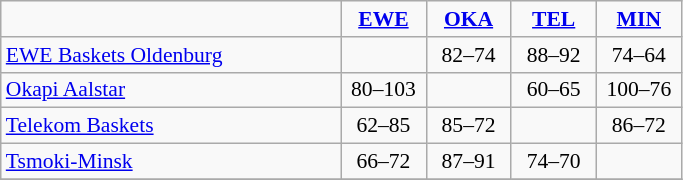<table class="wikitable" style="font-size: 90%; text-align: center">
<tr>
<td width=220></td>
<td width=50><strong><a href='#'>EWE</a></strong></td>
<td width=50><strong><a href='#'>OKA</a></strong></td>
<td width=50><strong><a href='#'>TEL</a></strong></td>
<td width=50><strong><a href='#'>MIN</a></strong></td>
</tr>
<tr>
<td align=left> <a href='#'>EWE Baskets Oldenburg</a></td>
<td></td>
<td>82–74</td>
<td>88–92</td>
<td>74–64</td>
</tr>
<tr>
<td align=left> <a href='#'>Okapi Aalstar</a></td>
<td>80–103</td>
<td></td>
<td>60–65</td>
<td>100–76</td>
</tr>
<tr>
<td align=left> <a href='#'>Telekom Baskets</a></td>
<td>62–85</td>
<td>85–72</td>
<td></td>
<td>86–72</td>
</tr>
<tr>
<td align=left> <a href='#'>Tsmoki-Minsk</a></td>
<td>66–72</td>
<td>87–91</td>
<td>74–70</td>
<td></td>
</tr>
<tr>
</tr>
</table>
